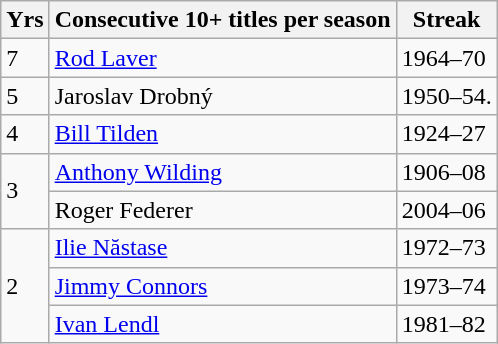<table class=wikitable style="display:inline-table;">
<tr>
<th>Yrs</th>
<th>Consecutive 10+ titles per season</th>
<th>Streak</th>
</tr>
<tr>
<td>7</td>
<td> <a href='#'>Rod Laver</a></td>
<td>1964–70</td>
</tr>
<tr>
<td>5</td>
<td>  Jaroslav Drobný</td>
<td>1950–54.</td>
</tr>
<tr>
<td>4</td>
<td> <a href='#'>Bill Tilden</a></td>
<td>1924–27</td>
</tr>
<tr>
<td rowspan="2">3</td>
<td> <a href='#'>Anthony Wilding</a></td>
<td>1906–08</td>
</tr>
<tr>
<td> Roger Federer</td>
<td>2004–06</td>
</tr>
<tr>
<td rowspan="3">2</td>
<td> <a href='#'>Ilie Năstase</a></td>
<td>1972–73</td>
</tr>
<tr>
<td> <a href='#'>Jimmy Connors</a></td>
<td>1973–74</td>
</tr>
<tr>
<td> <a href='#'>Ivan Lendl</a></td>
<td>1981–82</td>
</tr>
</table>
